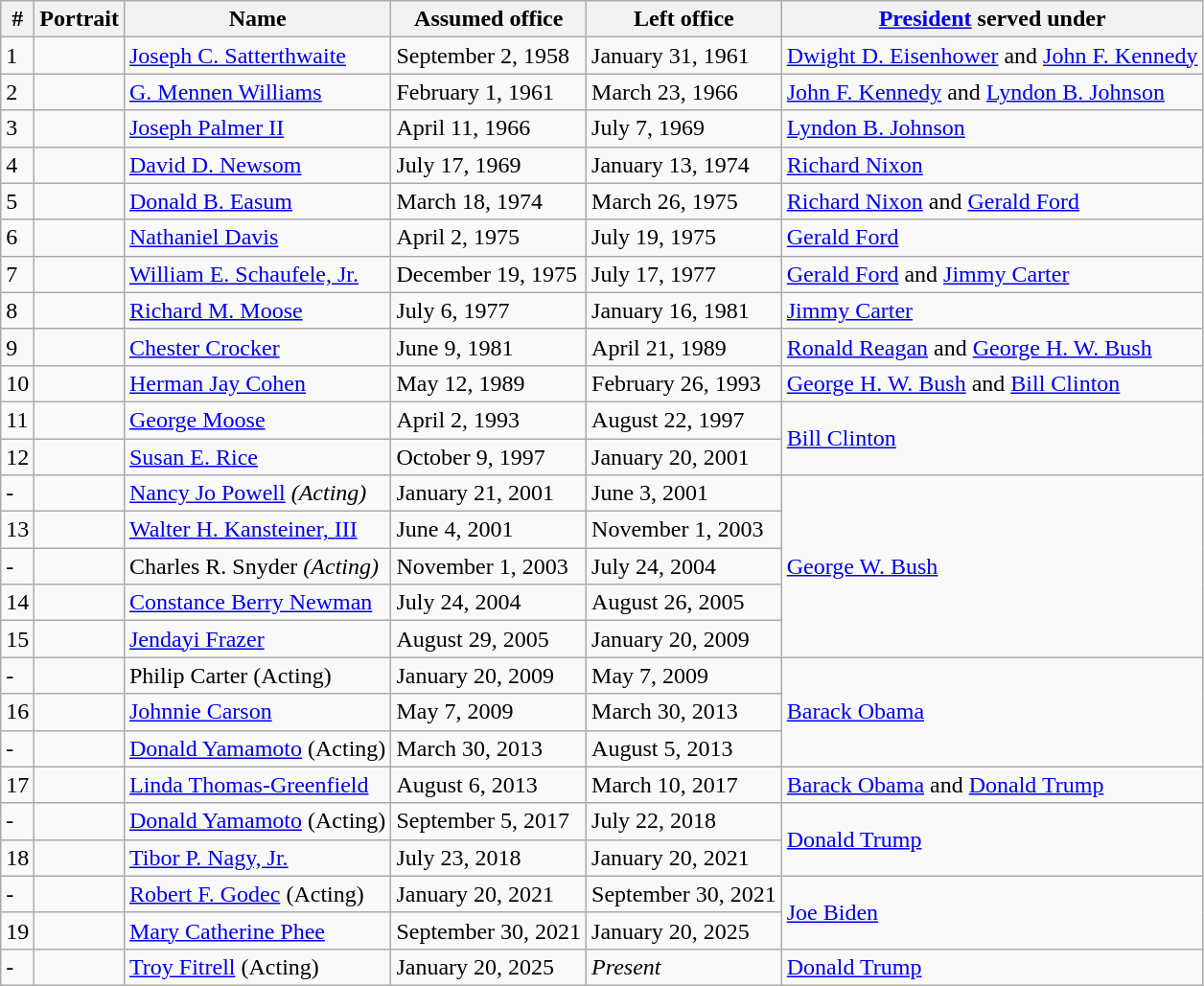<table class="wikitable sortable">
<tr>
<th>#</th>
<th>Portrait</th>
<th>Name</th>
<th>Assumed office</th>
<th>Left office</th>
<th><a href='#'>President</a> served under</th>
</tr>
<tr>
<td>1</td>
<td></td>
<td><a href='#'>Joseph C. Satterthwaite</a></td>
<td>September 2, 1958</td>
<td>January 31, 1961</td>
<td><a href='#'>Dwight D. Eisenhower</a> and <a href='#'>John F. Kennedy</a></td>
</tr>
<tr>
<td>2</td>
<td></td>
<td><a href='#'>G. Mennen Williams</a></td>
<td>February 1, 1961</td>
<td>March 23, 1966</td>
<td><a href='#'>John F. Kennedy</a> and <a href='#'>Lyndon B. Johnson</a></td>
</tr>
<tr>
<td>3</td>
<td></td>
<td><a href='#'>Joseph Palmer II</a></td>
<td>April 11, 1966</td>
<td>July 7, 1969</td>
<td><a href='#'>Lyndon B. Johnson</a></td>
</tr>
<tr>
<td>4</td>
<td></td>
<td><a href='#'>David D. Newsom</a></td>
<td>July 17, 1969</td>
<td>January 13, 1974</td>
<td><a href='#'>Richard Nixon</a></td>
</tr>
<tr>
<td>5</td>
<td></td>
<td><a href='#'>Donald B. Easum</a></td>
<td>March 18, 1974</td>
<td>March 26, 1975</td>
<td><a href='#'>Richard Nixon</a> and <a href='#'>Gerald Ford</a></td>
</tr>
<tr>
<td>6</td>
<td></td>
<td><a href='#'>Nathaniel Davis</a></td>
<td>April 2, 1975</td>
<td>July 19, 1975</td>
<td><a href='#'>Gerald Ford</a></td>
</tr>
<tr>
<td>7</td>
<td></td>
<td><a href='#'>William E. Schaufele, Jr.</a></td>
<td>December 19, 1975</td>
<td>July 17, 1977</td>
<td><a href='#'>Gerald Ford</a> and <a href='#'>Jimmy Carter</a></td>
</tr>
<tr>
<td>8</td>
<td></td>
<td><a href='#'>Richard M. Moose</a></td>
<td>July 6, 1977</td>
<td>January 16, 1981</td>
<td><a href='#'>Jimmy Carter</a></td>
</tr>
<tr>
<td>9</td>
<td></td>
<td><a href='#'>Chester Crocker</a></td>
<td>June 9, 1981</td>
<td>April 21, 1989</td>
<td><a href='#'>Ronald Reagan</a> and <a href='#'>George H. W. Bush</a></td>
</tr>
<tr>
<td>10</td>
<td></td>
<td><a href='#'>Herman Jay Cohen</a></td>
<td>May 12, 1989</td>
<td>February 26, 1993</td>
<td><a href='#'>George H. W. Bush</a> and <a href='#'>Bill Clinton</a></td>
</tr>
<tr>
<td>11</td>
<td></td>
<td><a href='#'>George Moose</a></td>
<td>April 2, 1993</td>
<td>August 22, 1997</td>
<td rowspan=2><a href='#'>Bill Clinton</a></td>
</tr>
<tr>
<td>12</td>
<td></td>
<td><a href='#'>Susan E. Rice</a></td>
<td>October 9, 1997</td>
<td>January 20, 2001</td>
</tr>
<tr>
<td>-</td>
<td></td>
<td><a href='#'>Nancy Jo Powell</a> <em>(Acting)</em></td>
<td>January 21, 2001</td>
<td>June 3, 2001</td>
<td rowspan=5><a href='#'>George W. Bush</a></td>
</tr>
<tr>
<td>13</td>
<td></td>
<td><a href='#'>Walter H. Kansteiner, III</a></td>
<td>June 4, 2001</td>
<td>November 1, 2003</td>
</tr>
<tr>
<td>-</td>
<td></td>
<td>Charles R. Snyder <em>(Acting)</em></td>
<td>November 1, 2003</td>
<td>July 24, 2004</td>
</tr>
<tr>
<td>14</td>
<td></td>
<td><a href='#'>Constance Berry Newman</a></td>
<td>July 24, 2004</td>
<td>August 26, 2005</td>
</tr>
<tr>
<td>15</td>
<td></td>
<td><a href='#'>Jendayi Frazer</a></td>
<td>August 29, 2005</td>
<td>January 20, 2009</td>
</tr>
<tr>
<td>-</td>
<td></td>
<td>Philip Carter (Acting)</td>
<td>January 20, 2009</td>
<td>May 7, 2009</td>
<td rowspan=3><a href='#'>Barack Obama</a></td>
</tr>
<tr>
<td>16</td>
<td></td>
<td><a href='#'>Johnnie Carson</a></td>
<td>May 7, 2009</td>
<td>March 30, 2013</td>
</tr>
<tr>
<td>-</td>
<td></td>
<td><a href='#'>Donald Yamamoto</a> (Acting)</td>
<td>March 30, 2013</td>
<td>August 5, 2013</td>
</tr>
<tr>
<td>17</td>
<td></td>
<td><a href='#'>Linda Thomas-Greenfield</a></td>
<td>August 6, 2013</td>
<td>March 10, 2017</td>
<td><a href='#'>Barack Obama</a> and <a href='#'>Donald Trump</a></td>
</tr>
<tr>
<td>-</td>
<td></td>
<td><a href='#'>Donald Yamamoto</a> (Acting)</td>
<td>September 5, 2017</td>
<td>July 22, 2018</td>
<td rowspan=2><a href='#'>Donald Trump</a></td>
</tr>
<tr>
<td>18</td>
<td></td>
<td><a href='#'>Tibor P. Nagy, Jr.</a></td>
<td>July 23, 2018</td>
<td>January 20, 2021</td>
</tr>
<tr>
<td>-</td>
<td></td>
<td><a href='#'>Robert F. Godec</a> (Acting)</td>
<td>January 20, 2021</td>
<td>September 30, 2021</td>
<td rowspan=2><a href='#'>Joe Biden</a></td>
</tr>
<tr>
<td>19</td>
<td></td>
<td><a href='#'>Mary Catherine Phee</a></td>
<td>September 30, 2021</td>
<td>January 20, 2025</td>
</tr>
<tr>
<td>-</td>
<td></td>
<td><a href='#'>Troy Fitrell</a> (Acting)</td>
<td>January 20, 2025</td>
<td><em>Present</em></td>
<td><a href='#'>Donald Trump</a></td>
</tr>
</table>
